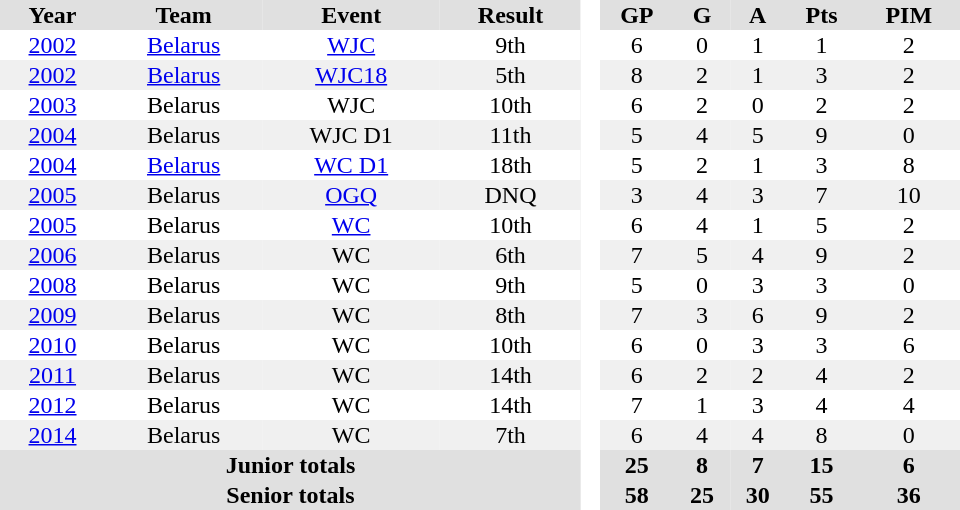<table border="0" cellpadding="1" cellspacing="0" style="text-align:center; width:40em">
<tr ALIGN="center" bgcolor="#e0e0e0">
<th>Year</th>
<th>Team</th>
<th>Event</th>
<th>Result</th>
<th rowspan="99" bgcolor="#ffffff"> </th>
<th>GP</th>
<th>G</th>
<th>A</th>
<th>Pts</th>
<th>PIM</th>
</tr>
<tr>
<td><a href='#'>2002</a></td>
<td><a href='#'>Belarus</a></td>
<td><a href='#'>WJC</a></td>
<td>9th</td>
<td>6</td>
<td>0</td>
<td>1</td>
<td>1</td>
<td>2</td>
</tr>
<tr bgcolor="#f0f0f0">
<td><a href='#'>2002</a></td>
<td><a href='#'>Belarus</a></td>
<td><a href='#'>WJC18</a></td>
<td>5th</td>
<td>8</td>
<td>2</td>
<td>1</td>
<td>3</td>
<td>2</td>
</tr>
<tr>
<td><a href='#'>2003</a></td>
<td>Belarus</td>
<td>WJC</td>
<td>10th</td>
<td>6</td>
<td>2</td>
<td>0</td>
<td>2</td>
<td>2</td>
</tr>
<tr bgcolor="#f0f0f0">
<td><a href='#'>2004</a></td>
<td>Belarus</td>
<td>WJC D1</td>
<td>11th</td>
<td>5</td>
<td>4</td>
<td>5</td>
<td>9</td>
<td>0</td>
</tr>
<tr>
<td><a href='#'>2004</a></td>
<td><a href='#'>Belarus</a></td>
<td><a href='#'>WC D1</a></td>
<td>18th</td>
<td>5</td>
<td>2</td>
<td>1</td>
<td>3</td>
<td>8</td>
</tr>
<tr bgcolor="#f0f0f0">
<td><a href='#'>2005</a></td>
<td>Belarus</td>
<td><a href='#'>OGQ</a></td>
<td>DNQ</td>
<td>3</td>
<td>4</td>
<td>3</td>
<td>7</td>
<td>10</td>
</tr>
<tr>
<td><a href='#'>2005</a></td>
<td>Belarus</td>
<td><a href='#'>WC</a></td>
<td>10th</td>
<td>6</td>
<td>4</td>
<td>1</td>
<td>5</td>
<td>2</td>
</tr>
<tr bgcolor="#f0f0f0">
<td><a href='#'>2006</a></td>
<td>Belarus</td>
<td>WC</td>
<td>6th</td>
<td>7</td>
<td>5</td>
<td>4</td>
<td>9</td>
<td>2</td>
</tr>
<tr>
<td><a href='#'>2008</a></td>
<td>Belarus</td>
<td>WC</td>
<td>9th</td>
<td>5</td>
<td>0</td>
<td>3</td>
<td>3</td>
<td>0</td>
</tr>
<tr bgcolor="#f0f0f0">
<td><a href='#'>2009</a></td>
<td>Belarus</td>
<td>WC</td>
<td>8th</td>
<td>7</td>
<td>3</td>
<td>6</td>
<td>9</td>
<td>2</td>
</tr>
<tr>
<td><a href='#'>2010</a></td>
<td>Belarus</td>
<td>WC</td>
<td>10th</td>
<td>6</td>
<td>0</td>
<td>3</td>
<td>3</td>
<td>6</td>
</tr>
<tr bgcolor="#f0f0f0">
<td><a href='#'>2011</a></td>
<td>Belarus</td>
<td>WC</td>
<td>14th</td>
<td>6</td>
<td>2</td>
<td>2</td>
<td>4</td>
<td>2</td>
</tr>
<tr>
<td><a href='#'>2012</a></td>
<td>Belarus</td>
<td>WC</td>
<td>14th</td>
<td>7</td>
<td>1</td>
<td>3</td>
<td>4</td>
<td>4</td>
</tr>
<tr bgcolor="#f0f0f0">
<td><a href='#'>2014</a></td>
<td>Belarus</td>
<td>WC</td>
<td>7th</td>
<td>6</td>
<td>4</td>
<td>4</td>
<td>8</td>
<td>0</td>
</tr>
<tr style="background:#e0e0e0;">
<th colspan="4">Junior totals</th>
<th>25</th>
<th>8</th>
<th>7</th>
<th>15</th>
<th>6</th>
</tr>
<tr style="background:#e0e0e0;">
<th colspan="4">Senior totals</th>
<th>58</th>
<th>25</th>
<th>30</th>
<th>55</th>
<th>36</th>
</tr>
</table>
